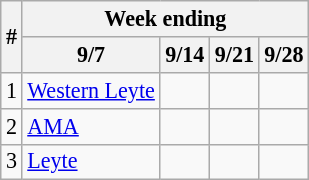<table class=wikitable style="font-size:92%;">
<tr>
<th rowspan=2>#</th>
<th colspan=9>Week ending</th>
</tr>
<tr>
<th>9/7</th>
<th>9/14</th>
<th>9/21</th>
<th>9/28</th>
</tr>
<tr>
<td>1</td>
<td><a href='#'>Western Leyte</a></td>
<td></td>
<td></td>
<td></td>
</tr>
<tr>
<td>2</td>
<td><a href='#'>AMA</a></td>
<td></td>
<td></td>
<td></td>
</tr>
<tr>
<td>3</td>
<td><a href='#'>Leyte</a></td>
<td></td>
<td></td>
<td></td>
</tr>
</table>
